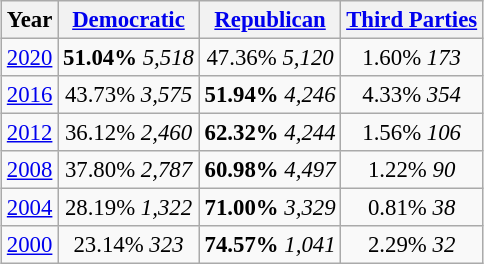<table class="wikitable" style="float:center; margin:1em; font-size:95%;">
<tr>
<th>Year</th>
<th><a href='#'>Democratic</a></th>
<th><a href='#'>Republican</a></th>
<th><a href='#'>Third Parties</a></th>
</tr>
<tr>
<td align="center" ><a href='#'>2020</a></td>
<td align="center" ><strong>51.04%</strong> <em>5,518</em></td>
<td align="center" >47.36% <em>5,120</em></td>
<td align="center" >1.60% <em>173</em></td>
</tr>
<tr>
<td align="center" ><a href='#'>2016</a></td>
<td align="center" >43.73% <em>3,575</em></td>
<td align="center" ><strong>51.94%</strong> <em>4,246</em></td>
<td align="center" >4.33% <em>354</em></td>
</tr>
<tr>
<td align="center" ><a href='#'>2012</a></td>
<td align="center" >36.12% <em>2,460</em></td>
<td align="center" ><strong>62.32%</strong> <em>4,244</em></td>
<td align="center" >1.56% <em>106</em></td>
</tr>
<tr>
<td align="center" ><a href='#'>2008</a></td>
<td align="center" >37.80% <em>2,787</em></td>
<td align="center" ><strong>60.98%</strong> <em>4,497</em></td>
<td align="center" >1.22% <em>90</em></td>
</tr>
<tr>
<td align="center" ><a href='#'>2004</a></td>
<td align="center" >28.19% <em>1,322</em></td>
<td align="center" ><strong>71.00%</strong> <em>3,329</em></td>
<td align="center" >0.81% <em>38</em></td>
</tr>
<tr>
<td align="center" ><a href='#'>2000</a></td>
<td align="center" >23.14% <em>323</em></td>
<td align="center" ><strong>74.57%</strong> <em>1,041</em></td>
<td align="center" >2.29% <em>32</em></td>
</tr>
</table>
